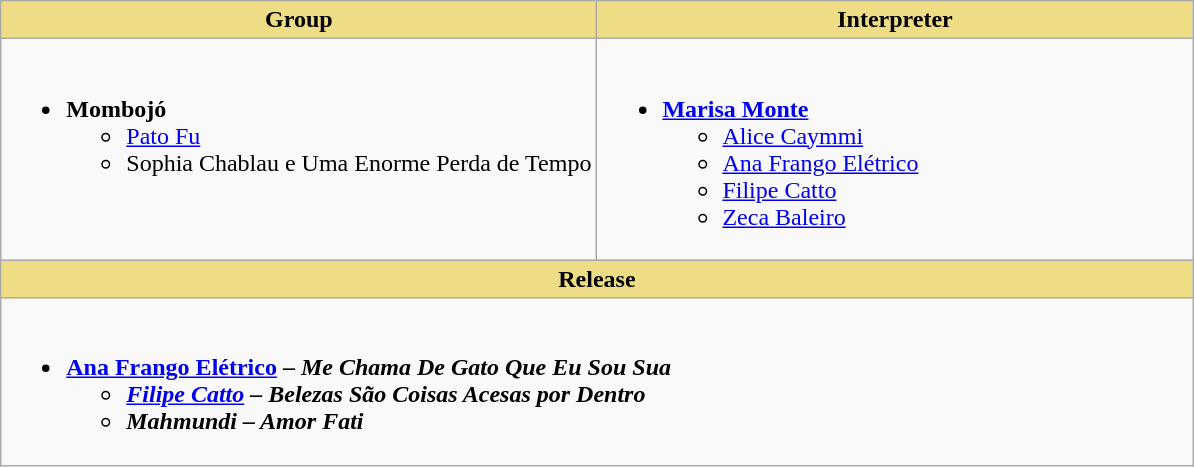<table class="wikitable" style="width=">
<tr>
<th scope="col" style="background:#EEDD85; width:50%">Group</th>
<th scope="col" style="background:#EEDD85; width:50%">Interpreter</th>
</tr>
<tr>
<td style="vertical-align:top"><br><ul><li><strong>Mombojó</strong><ul><li><a href='#'>Pato Fu</a></li><li>Sophia Chablau e Uma Enorme Perda de Tempo</li></ul></li></ul></td>
<td style="vertical-align:top"><br><ul><li><strong><a href='#'>Marisa Monte</a></strong><ul><li><a href='#'>Alice Caymmi</a></li><li><a href='#'>Ana Frango Elétrico</a></li><li><a href='#'>Filipe Catto</a></li><li><a href='#'>Zeca Baleiro</a></li></ul></li></ul></td>
</tr>
<tr>
<th colspan="2" scope="col" style="background:#EEDD85; width:50%">Release</th>
</tr>
<tr>
<td colspan="2" style="vertical-align:top"><br><ul><li><strong><a href='#'>Ana Frango Elétrico</a> – <em>Me Chama De Gato Que Eu Sou Sua<strong><em><ul><li><a href='#'>Filipe Catto</a> – </em>Belezas São Coisas Acesas por Dentro<em></li><li>Mahmundi – </em>Amor Fati<em></li></ul></li></ul></td>
</tr>
</table>
